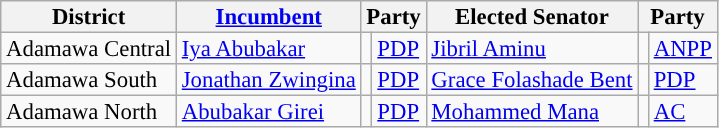<table class="sortable wikitable" style="font-size:95%;line-height:14px;">
<tr>
<th class="unsortable">District</th>
<th class="unsortable"><a href='#'>Incumbent</a></th>
<th colspan="2">Party</th>
<th class="unsortable">Elected Senator</th>
<th colspan="2">Party</th>
</tr>
<tr>
<td>Adamawa Central</td>
<td><a href='#'>Iya Abubakar</a></td>
<td style="background:"></td>
<td><a href='#'>PDP</a></td>
<td><a href='#'>Jibril Aminu</a></td>
<td style="background:"></td>
<td><a href='#'>ANPP</a></td>
</tr>
<tr>
<td>Adamawa South</td>
<td><a href='#'>Jonathan Zwingina</a></td>
<td style="background:"></td>
<td><a href='#'>PDP</a></td>
<td><a href='#'>Grace Folashade Bent</a></td>
<td style="background:"></td>
<td><a href='#'>PDP</a></td>
</tr>
<tr>
<td>Adamawa North</td>
<td><a href='#'>Abubakar Girei</a></td>
<td style="background:"></td>
<td><a href='#'>PDP</a></td>
<td><a href='#'>Mohammed Mana</a></td>
<td style="background:"></td>
<td><a href='#'>AC</a></td>
</tr>
</table>
